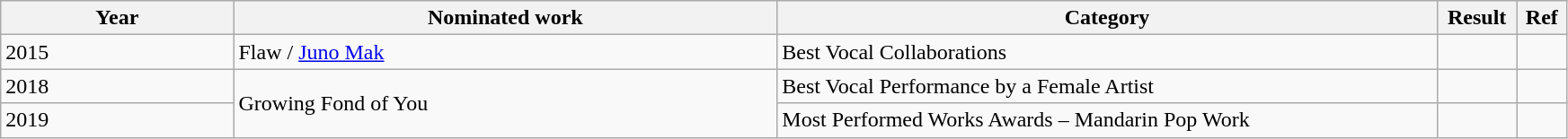<table class="wikitable"  width="92%">
<tr>
<th width="12%">Year</th>
<th width="28%">Nominated work</th>
<th width="34%">Category</th>
<th width="3%">Result</th>
<th width="2%">Ref</th>
</tr>
<tr>
<td>2015</td>
<td>Flaw / <a href='#'>Juno Mak</a></td>
<td>Best Vocal Collaborations</td>
<td></td>
<td></td>
</tr>
<tr>
<td>2018</td>
<td rowspan=2>Growing Fond of You</td>
<td>Best Vocal Performance by a Female Artist</td>
<td></td>
<td></td>
</tr>
<tr>
<td>2019</td>
<td>Most Performed Works Awards – Mandarin Pop Work</td>
<td></td>
<td></td>
</tr>
</table>
